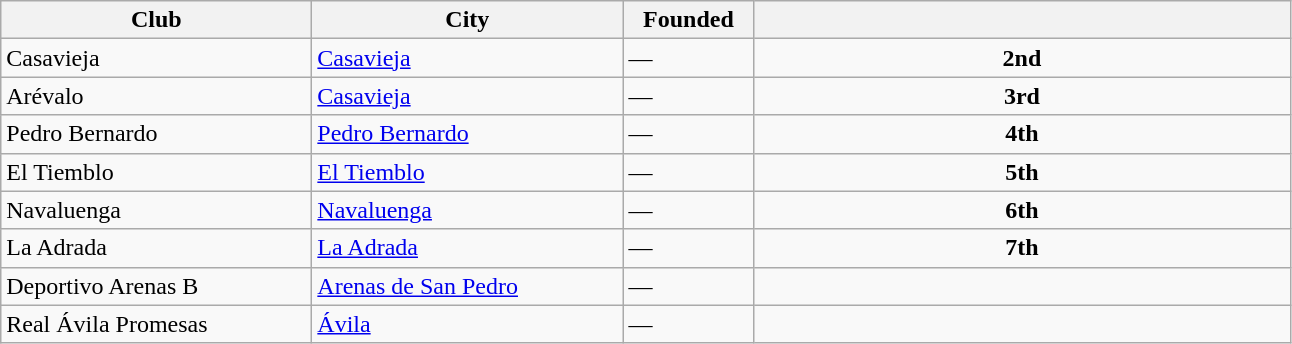<table class="wikitable sortable">
<tr>
<th width=200>Club</th>
<th width=200>City</th>
<th width=80>Founded</th>
<th width=350></th>
</tr>
<tr>
<td>Casavieja</td>
<td><a href='#'>Casavieja</a></td>
<td>—</td>
<td align=center><strong>2nd</strong></td>
</tr>
<tr>
<td>Arévalo</td>
<td><a href='#'>Casavieja</a></td>
<td>—</td>
<td align=center><strong>3rd</strong></td>
</tr>
<tr>
<td>Pedro Bernardo</td>
<td><a href='#'>Pedro Bernardo</a></td>
<td>—</td>
<td align=center><strong>4th</strong></td>
</tr>
<tr>
<td>El Tiemblo</td>
<td><a href='#'>El Tiemblo</a></td>
<td>—</td>
<td align=center><strong>5th</strong></td>
</tr>
<tr>
<td>Navaluenga</td>
<td><a href='#'>Navaluenga</a></td>
<td>—</td>
<td align=center><strong>6th</strong></td>
</tr>
<tr>
<td>La Adrada</td>
<td><a href='#'>La Adrada</a></td>
<td>—</td>
<td align=center><strong>7th</strong></td>
</tr>
<tr>
<td>Deportivo Arenas B</td>
<td><a href='#'>Arenas de San Pedro</a></td>
<td>—</td>
<td align=center></td>
</tr>
<tr>
<td>Real Ávila Promesas</td>
<td><a href='#'>Ávila</a></td>
<td>—</td>
<td align=center></td>
</tr>
</table>
